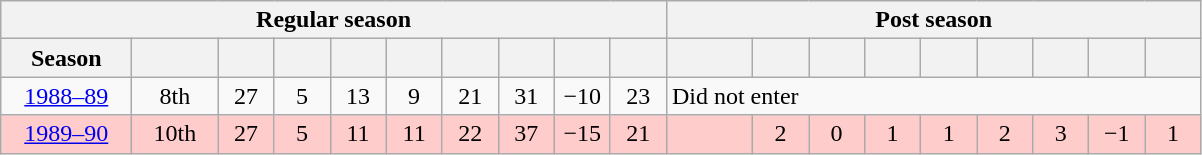<table class="wikitable">
<tr>
<th colspan="10">Regular season</th>
<th colspan="9">Post season</th>
</tr>
<tr>
<th width="80">Season</th>
<th width="50"></th>
<th width="30"></th>
<th width="30"></th>
<th width="30"></th>
<th width="30"></th>
<th width="30"></th>
<th width="30"></th>
<th width="30"></th>
<th width="30"></th>
<th width="50"></th>
<th width="30"></th>
<th width="30"></th>
<th width="30"></th>
<th width="30"></th>
<th width="30"></th>
<th width="30"></th>
<th width="30"></th>
<th width="30"></th>
</tr>
<tr align="center">
<td><a href='#'>1988–89</a></td>
<td>8th</td>
<td>27</td>
<td>5</td>
<td>13</td>
<td>9</td>
<td>21</td>
<td>31</td>
<td>−10</td>
<td>23</td>
<td colspan="9" align="left">Did not enter</td>
</tr>
<tr align="center" bgcolor="FFCCCC">
<td><a href='#'>1989–90</a></td>
<td>10th</td>
<td>27</td>
<td>5</td>
<td>11</td>
<td>11</td>
<td>22</td>
<td>37</td>
<td>−15</td>
<td>21</td>
<td></td>
<td>2</td>
<td>0</td>
<td>1</td>
<td>1</td>
<td>2</td>
<td>3</td>
<td>−1</td>
<td>1</td>
</tr>
</table>
